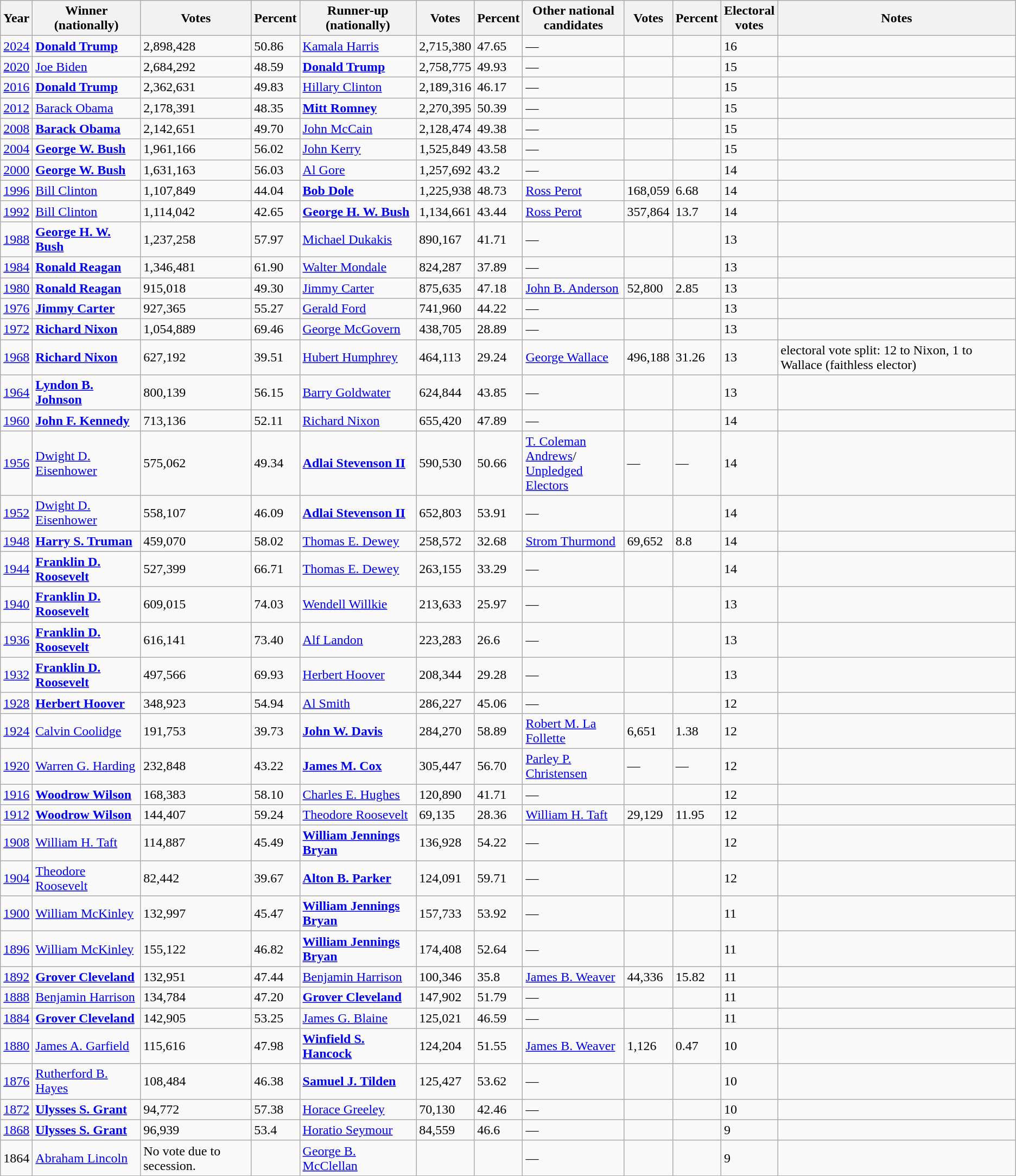<table class="wikitable sortable">
<tr>
<th data-sort-type="number">Year</th>
<th>Winner (nationally)</th>
<th data-sort-type="number">Votes</th>
<th data-sort-type="number">Percent</th>
<th>Runner-up (nationally)</th>
<th data-sort-type="number">Votes</th>
<th data-sort-type="number">Percent</th>
<th>Other national<br>candidates</th>
<th data-sort-type="number">Votes</th>
<th data-sort-type="number">Percent</th>
<th data-sort-type="number">Electoral<br>votes</th>
<th class="unsortable">Notes</th>
</tr>
<tr>
<td><a href='#'>2024</a></td>
<td><strong><a href='#'>Donald Trump</a></strong></td>
<td>2,898,428</td>
<td>50.86</td>
<td><a href='#'>Kamala Harris</a></td>
<td>2,715,380</td>
<td>47.65</td>
<td>—</td>
<td></td>
<td></td>
<td>16</td>
<td></td>
</tr>
<tr>
<td><a href='#'>2020</a></td>
<td><a href='#'>Joe Biden</a></td>
<td>2,684,292</td>
<td>48.59</td>
<td><strong><a href='#'>Donald Trump</a></strong></td>
<td>2,758,775</td>
<td>49.93</td>
<td>—</td>
<td></td>
<td></td>
<td>15</td>
<td></td>
</tr>
<tr>
<td><a href='#'>2016</a></td>
<td><strong><a href='#'>Donald Trump</a></strong></td>
<td>2,362,631</td>
<td>49.83</td>
<td><a href='#'>Hillary Clinton</a></td>
<td>2,189,316</td>
<td>46.17</td>
<td>—</td>
<td></td>
<td></td>
<td>15</td>
<td></td>
</tr>
<tr>
<td><a href='#'>2012</a></td>
<td><a href='#'>Barack Obama</a></td>
<td>2,178,391</td>
<td>48.35</td>
<td><strong><a href='#'>Mitt Romney</a></strong></td>
<td>2,270,395</td>
<td>50.39</td>
<td>—</td>
<td></td>
<td></td>
<td>15</td>
<td></td>
</tr>
<tr>
<td><a href='#'>2008</a></td>
<td><strong><a href='#'>Barack Obama</a></strong></td>
<td>2,142,651</td>
<td>49.70</td>
<td><a href='#'>John McCain</a></td>
<td>2,128,474</td>
<td>49.38</td>
<td>—</td>
<td></td>
<td></td>
<td>15</td>
<td></td>
</tr>
<tr>
<td><a href='#'>2004</a></td>
<td><strong><a href='#'>George W. Bush</a></strong></td>
<td>1,961,166</td>
<td>56.02</td>
<td><a href='#'>John Kerry</a></td>
<td>1,525,849</td>
<td>43.58</td>
<td>—</td>
<td></td>
<td></td>
<td>15</td>
<td></td>
</tr>
<tr>
<td><a href='#'>2000</a></td>
<td><strong><a href='#'>George W. Bush</a></strong></td>
<td>1,631,163</td>
<td>56.03</td>
<td><a href='#'>Al Gore</a></td>
<td>1,257,692</td>
<td>43.2</td>
<td>—</td>
<td></td>
<td></td>
<td>14</td>
<td></td>
</tr>
<tr>
<td><a href='#'>1996</a></td>
<td><a href='#'>Bill Clinton</a></td>
<td>1,107,849</td>
<td>44.04</td>
<td><strong><a href='#'>Bob Dole</a></strong></td>
<td>1,225,938</td>
<td>48.73</td>
<td><a href='#'>Ross Perot</a></td>
<td>168,059</td>
<td>6.68</td>
<td>14</td>
<td></td>
</tr>
<tr>
<td><a href='#'>1992</a></td>
<td><a href='#'>Bill Clinton</a></td>
<td>1,114,042</td>
<td>42.65</td>
<td><strong><a href='#'>George H. W. Bush</a></strong></td>
<td>1,134,661</td>
<td>43.44</td>
<td><a href='#'>Ross Perot</a></td>
<td>357,864</td>
<td>13.7</td>
<td>14</td>
<td></td>
</tr>
<tr>
<td><a href='#'>1988</a></td>
<td><strong><a href='#'>George H. W. Bush</a></strong></td>
<td>1,237,258</td>
<td>57.97</td>
<td><a href='#'>Michael Dukakis</a></td>
<td>890,167</td>
<td>41.71</td>
<td>—</td>
<td></td>
<td></td>
<td>13</td>
<td></td>
</tr>
<tr>
<td><a href='#'>1984</a></td>
<td><strong><a href='#'>Ronald Reagan</a></strong></td>
<td>1,346,481</td>
<td>61.90</td>
<td><a href='#'>Walter Mondale</a></td>
<td>824,287</td>
<td>37.89</td>
<td>—</td>
<td></td>
<td></td>
<td>13</td>
<td></td>
</tr>
<tr>
<td><a href='#'>1980</a></td>
<td><strong><a href='#'>Ronald Reagan</a></strong></td>
<td>915,018</td>
<td>49.30</td>
<td><a href='#'>Jimmy Carter</a></td>
<td>875,635</td>
<td>47.18</td>
<td><a href='#'>John B. Anderson</a></td>
<td>52,800</td>
<td>2.85</td>
<td>13</td>
<td></td>
</tr>
<tr>
<td><a href='#'>1976</a></td>
<td><strong><a href='#'>Jimmy Carter</a></strong></td>
<td>927,365</td>
<td>55.27</td>
<td><a href='#'>Gerald Ford</a></td>
<td>741,960</td>
<td>44.22</td>
<td>—</td>
<td></td>
<td></td>
<td>13</td>
<td></td>
</tr>
<tr>
<td><a href='#'>1972</a></td>
<td><strong><a href='#'>Richard Nixon</a></strong></td>
<td>1,054,889</td>
<td>69.46</td>
<td><a href='#'>George McGovern</a></td>
<td>438,705</td>
<td>28.89</td>
<td>—</td>
<td></td>
<td></td>
<td>13</td>
<td></td>
</tr>
<tr>
<td><a href='#'>1968</a></td>
<td><strong><a href='#'>Richard Nixon</a></strong></td>
<td>627,192</td>
<td>39.51</td>
<td><a href='#'>Hubert Humphrey</a></td>
<td>464,113</td>
<td>29.24</td>
<td><a href='#'>George Wallace</a></td>
<td>496,188</td>
<td>31.26</td>
<td>13</td>
<td>electoral vote split: 12 to Nixon, 1 to Wallace (faithless elector)</td>
</tr>
<tr>
<td><a href='#'>1964</a></td>
<td><strong><a href='#'>Lyndon B. Johnson</a></strong></td>
<td>800,139</td>
<td>56.15</td>
<td><a href='#'>Barry Goldwater</a></td>
<td>624,844</td>
<td>43.85</td>
<td>—</td>
<td></td>
<td></td>
<td>13</td>
<td></td>
</tr>
<tr>
<td><a href='#'>1960</a></td>
<td><strong><a href='#'>John F. Kennedy</a></strong></td>
<td>713,136</td>
<td>52.11</td>
<td><a href='#'>Richard Nixon</a></td>
<td>655,420</td>
<td>47.89</td>
<td>—</td>
<td></td>
<td></td>
<td>14</td>
<td></td>
</tr>
<tr>
<td><a href='#'>1956</a></td>
<td><a href='#'>Dwight D. Eisenhower</a></td>
<td>575,062</td>
<td>49.34</td>
<td><strong><a href='#'>Adlai Stevenson II</a></strong></td>
<td>590,530</td>
<td>50.66</td>
<td><a href='#'>T. Coleman Andrews</a>/<br><a href='#'>Unpledged Electors</a></td>
<td>—</td>
<td>—</td>
<td>14</td>
<td></td>
</tr>
<tr>
<td><a href='#'>1952</a></td>
<td><a href='#'>Dwight D. Eisenhower</a></td>
<td>558,107</td>
<td>46.09</td>
<td><strong><a href='#'>Adlai Stevenson II</a></strong></td>
<td>652,803</td>
<td>53.91</td>
<td>—</td>
<td></td>
<td></td>
<td>14</td>
<td></td>
</tr>
<tr>
<td><a href='#'>1948</a></td>
<td><strong><a href='#'>Harry S. Truman</a></strong></td>
<td>459,070</td>
<td>58.02</td>
<td><a href='#'>Thomas E. Dewey</a></td>
<td>258,572</td>
<td>32.68</td>
<td><a href='#'>Strom Thurmond</a></td>
<td>69,652</td>
<td>8.8</td>
<td>14</td>
<td></td>
</tr>
<tr>
<td><a href='#'>1944</a></td>
<td><strong><a href='#'>Franklin D. Roosevelt</a></strong></td>
<td>527,399</td>
<td>66.71</td>
<td><a href='#'>Thomas E. Dewey</a></td>
<td>263,155</td>
<td>33.29</td>
<td>—</td>
<td></td>
<td></td>
<td>14</td>
<td></td>
</tr>
<tr>
<td><a href='#'>1940</a></td>
<td><strong><a href='#'>Franklin D. Roosevelt</a></strong></td>
<td>609,015</td>
<td>74.03</td>
<td><a href='#'>Wendell Willkie</a></td>
<td>213,633</td>
<td>25.97</td>
<td>—</td>
<td></td>
<td></td>
<td>13</td>
<td></td>
</tr>
<tr>
<td><a href='#'>1936</a></td>
<td><strong><a href='#'>Franklin D. Roosevelt</a></strong></td>
<td>616,141</td>
<td>73.40</td>
<td><a href='#'>Alf Landon</a></td>
<td>223,283</td>
<td>26.6</td>
<td>—</td>
<td></td>
<td></td>
<td>13</td>
<td></td>
</tr>
<tr>
<td><a href='#'>1932</a></td>
<td><strong><a href='#'>Franklin D. Roosevelt</a></strong></td>
<td>497,566</td>
<td>69.93</td>
<td><a href='#'>Herbert Hoover</a></td>
<td>208,344</td>
<td>29.28</td>
<td>—</td>
<td></td>
<td></td>
<td>13</td>
<td></td>
</tr>
<tr>
<td><a href='#'>1928</a></td>
<td><strong><a href='#'>Herbert Hoover</a></strong></td>
<td>348,923</td>
<td>54.94</td>
<td><a href='#'>Al Smith</a></td>
<td>286,227</td>
<td>45.06</td>
<td>—</td>
<td></td>
<td></td>
<td>12</td>
<td></td>
</tr>
<tr>
<td><a href='#'>1924</a></td>
<td><a href='#'>Calvin Coolidge</a></td>
<td>191,753</td>
<td>39.73</td>
<td><strong><a href='#'>John W. Davis</a></strong></td>
<td>284,270</td>
<td>58.89</td>
<td><a href='#'>Robert M. La Follette</a></td>
<td>6,651</td>
<td>1.38</td>
<td>12</td>
<td></td>
</tr>
<tr>
<td><a href='#'>1920</a></td>
<td><a href='#'>Warren G. Harding</a></td>
<td>232,848</td>
<td>43.22</td>
<td><strong><a href='#'>James M. Cox</a></strong></td>
<td>305,447</td>
<td>56.70</td>
<td><a href='#'>Parley P. Christensen</a></td>
<td>—</td>
<td>—</td>
<td>12</td>
<td></td>
</tr>
<tr>
<td><a href='#'>1916</a></td>
<td><strong><a href='#'>Woodrow Wilson</a></strong></td>
<td>168,383</td>
<td>58.10</td>
<td><a href='#'>Charles E. Hughes</a></td>
<td>120,890</td>
<td>41.71</td>
<td>—</td>
<td></td>
<td></td>
<td>12</td>
<td></td>
</tr>
<tr>
<td><a href='#'>1912</a></td>
<td><strong><a href='#'>Woodrow Wilson</a></strong></td>
<td>144,407</td>
<td>59.24</td>
<td><a href='#'>Theodore Roosevelt</a></td>
<td>69,135</td>
<td>28.36</td>
<td><a href='#'>William H. Taft</a></td>
<td>29,129</td>
<td>11.95</td>
<td>12</td>
<td></td>
</tr>
<tr>
<td><a href='#'>1908</a></td>
<td><a href='#'>William H. Taft</a></td>
<td>114,887</td>
<td>45.49</td>
<td><strong><a href='#'>William Jennings Bryan</a></strong></td>
<td>136,928</td>
<td>54.22</td>
<td>—</td>
<td></td>
<td></td>
<td>12</td>
<td></td>
</tr>
<tr>
<td><a href='#'>1904</a></td>
<td><a href='#'>Theodore Roosevelt</a></td>
<td>82,442</td>
<td>39.67</td>
<td><strong><a href='#'>Alton B. Parker</a></strong></td>
<td>124,091</td>
<td>59.71</td>
<td>—</td>
<td></td>
<td></td>
<td>12</td>
<td></td>
</tr>
<tr>
<td><a href='#'>1900</a></td>
<td><a href='#'>William McKinley</a></td>
<td>132,997</td>
<td>45.47</td>
<td><strong><a href='#'>William Jennings Bryan</a></strong></td>
<td>157,733</td>
<td>53.92</td>
<td>—</td>
<td></td>
<td></td>
<td>11</td>
<td></td>
</tr>
<tr>
<td><a href='#'>1896</a></td>
<td><a href='#'>William McKinley</a></td>
<td>155,122</td>
<td>46.82</td>
<td><strong><a href='#'>William Jennings Bryan</a></strong></td>
<td>174,408</td>
<td>52.64</td>
<td>—</td>
<td></td>
<td></td>
<td>11</td>
<td></td>
</tr>
<tr>
<td><a href='#'>1892</a></td>
<td><strong><a href='#'>Grover Cleveland</a></strong></td>
<td>132,951</td>
<td>47.44</td>
<td><a href='#'>Benjamin Harrison</a></td>
<td>100,346</td>
<td>35.8</td>
<td><a href='#'>James B. Weaver</a></td>
<td>44,336</td>
<td>15.82</td>
<td>11</td>
<td></td>
</tr>
<tr>
<td><a href='#'>1888</a></td>
<td><a href='#'>Benjamin Harrison</a></td>
<td>134,784</td>
<td>47.20</td>
<td><strong><a href='#'>Grover Cleveland</a></strong></td>
<td>147,902</td>
<td>51.79</td>
<td>—</td>
<td></td>
<td></td>
<td>11</td>
<td></td>
</tr>
<tr>
<td><a href='#'>1884</a></td>
<td><strong><a href='#'>Grover Cleveland</a></strong></td>
<td>142,905</td>
<td>53.25</td>
<td><a href='#'>James G. Blaine</a></td>
<td>125,021</td>
<td>46.59</td>
<td>—</td>
<td></td>
<td></td>
<td>11</td>
<td></td>
</tr>
<tr>
<td><a href='#'>1880</a></td>
<td><a href='#'>James A. Garfield</a></td>
<td>115,616</td>
<td>47.98</td>
<td><strong><a href='#'>Winfield S. Hancock</a></strong></td>
<td>124,204</td>
<td>51.55</td>
<td><a href='#'>James B. Weaver</a></td>
<td>1,126</td>
<td>0.47</td>
<td>10</td>
<td></td>
</tr>
<tr>
<td><a href='#'>1876</a></td>
<td><a href='#'>Rutherford B. Hayes</a></td>
<td>108,484</td>
<td>46.38</td>
<td><strong><a href='#'>Samuel J. Tilden</a></strong></td>
<td>125,427</td>
<td>53.62</td>
<td>—</td>
<td></td>
<td></td>
<td>10</td>
<td></td>
</tr>
<tr>
<td><a href='#'>1872</a></td>
<td><strong><a href='#'>Ulysses S. Grant</a></strong></td>
<td>94,772</td>
<td>57.38</td>
<td><a href='#'>Horace Greeley</a></td>
<td>70,130</td>
<td>42.46</td>
<td>—</td>
<td></td>
<td></td>
<td>10</td>
<td></td>
</tr>
<tr>
<td><a href='#'>1868</a></td>
<td><strong><a href='#'>Ulysses S. Grant</a></strong></td>
<td>96,939</td>
<td>53.4</td>
<td><a href='#'>Horatio Seymour</a></td>
<td>84,559</td>
<td>46.6</td>
<td>—</td>
<td></td>
<td></td>
<td>9</td>
<td></td>
</tr>
<tr>
<td>1864</td>
<td><a href='#'>Abraham Lincoln</a></td>
<td>No vote due to secession.</td>
<td></td>
<td><a href='#'>George B. McClellan</a></td>
<td></td>
<td></td>
<td>—</td>
<td></td>
<td></td>
<td>9</td>
<td></td>
</tr>
</table>
